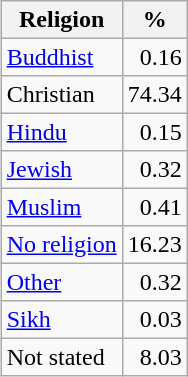<table class="wikitable sortable"  style="float:right; line-height:1.1em; border:1px #000; margin-left:0; text-align:right;">
<tr>
<th>Religion</th>
<th>%</th>
</tr>
<tr style="line-height: 1.1em">
<td align=left><a href='#'>Buddhist</a></td>
<td>0.16</td>
</tr>
<tr style="line-height: 1.1em">
<td align=left>Christian</td>
<td>74.34</td>
</tr>
<tr style="line-height: 1.1em">
<td align=left><a href='#'>Hindu</a></td>
<td>0.15</td>
</tr>
<tr style="line-height: 1.1em">
<td align=left><a href='#'>Jewish</a></td>
<td>0.32</td>
</tr>
<tr style="line-height: 1.1em">
<td align=left><a href='#'>Muslim</a></td>
<td>0.41</td>
</tr>
<tr style="line-height: 1.1em">
<td align=left><a href='#'>No religion</a></td>
<td>16.23</td>
</tr>
<tr style="line-height: 1.1em">
<td align=left><a href='#'>Other</a></td>
<td>0.32</td>
</tr>
<tr style="line-height: 1.1em">
<td align=left><a href='#'>Sikh</a></td>
<td>0.03</td>
</tr>
<tr style="line-height: 1.1em">
<td align=left>Not stated</td>
<td>8.03</td>
</tr>
</table>
